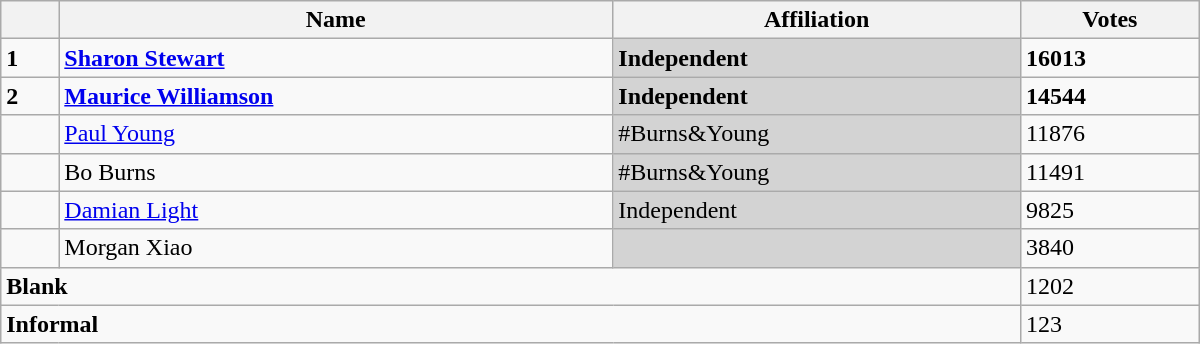<table class="wikitable sortable" style="width:50em">
<tr>
<th></th>
<th>Name</th>
<th>Affiliation</th>
<th>Votes</th>
</tr>
<tr>
<td><strong>1</strong></td>
<td><a href='#'><strong>Sharon Stewart</strong></a></td>
<td bgcolor="lightgrey"><strong>Independent</strong></td>
<td><strong>16013</strong></td>
</tr>
<tr>
<td><strong>2</strong></td>
<td><strong><a href='#'>Maurice Williamson</a></strong></td>
<td bgcolor="lightgrey"><strong>Independent</strong></td>
<td><strong>14544</strong></td>
</tr>
<tr>
<td></td>
<td><a href='#'>Paul Young</a></td>
<td bgcolor="lightgrey">#Burns&Young</td>
<td>11876</td>
</tr>
<tr>
<td></td>
<td>Bo Burns</td>
<td bgcolor="lightgrey">#Burns&Young</td>
<td>11491</td>
</tr>
<tr>
<td></td>
<td><a href='#'>Damian Light</a></td>
<td bgcolor="lightgrey">Independent</td>
<td>9825</td>
</tr>
<tr>
<td></td>
<td>Morgan Xiao</td>
<td bgcolor="lightgrey"></td>
<td>3840</td>
</tr>
<tr>
<td colspan="3"><strong>Blank</strong></td>
<td>1202</td>
</tr>
<tr>
<td colspan="3"><strong>Informal</strong></td>
<td>123</td>
</tr>
</table>
